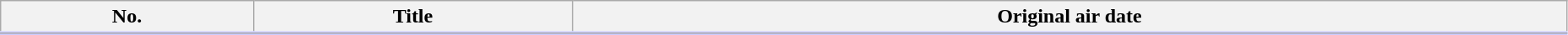<table class="wikitable" width="98%" style="background:#FFF;">
<tr style="border-bottom:3px solid #CCF">
<th>No.</th>
<th>Title</th>
<th>Original air date</th>
</tr>
<tr>
</tr>
</table>
